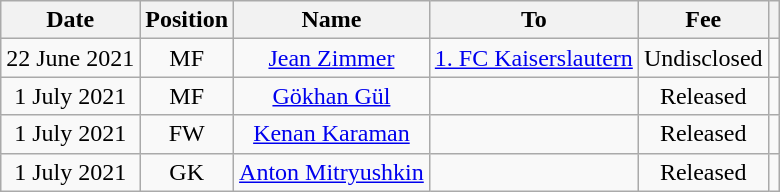<table class="wikitable" style="text-align:center;">
<tr>
<th>Date</th>
<th>Position</th>
<th>Name</th>
<th>To</th>
<th>Fee</th>
<th></th>
</tr>
<tr>
<td>22 June 2021</td>
<td>MF</td>
<td><a href='#'>Jean Zimmer</a></td>
<td><a href='#'>1. FC Kaiserslautern</a></td>
<td>Undisclosed</td>
<td></td>
</tr>
<tr>
<td>1 July 2021</td>
<td>MF</td>
<td><a href='#'>Gökhan Gül</a></td>
<td></td>
<td>Released</td>
<td></td>
</tr>
<tr>
<td>1 July 2021</td>
<td>FW</td>
<td><a href='#'>Kenan Karaman</a></td>
<td></td>
<td>Released</td>
<td></td>
</tr>
<tr>
<td>1 July 2021</td>
<td>GK</td>
<td><a href='#'>Anton Mitryushkin</a></td>
<td></td>
<td>Released</td>
<td></td>
</tr>
</table>
